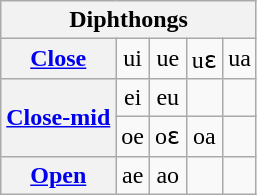<table class="wikitable" style="text-align: center">
<tr>
<th colspan="5">Diphthongs</th>
</tr>
<tr>
<th><a href='#'>Close</a></th>
<td>ui</td>
<td>ue</td>
<td>uɛ</td>
<td>ua</td>
</tr>
<tr>
<th rowspan="2"><a href='#'>Close-mid</a></th>
<td>ei</td>
<td>eu</td>
<td></td>
<td></td>
</tr>
<tr>
<td>oe</td>
<td>oɛ</td>
<td>oa</td>
<td></td>
</tr>
<tr>
<th><a href='#'>Open</a></th>
<td>ae</td>
<td>ao</td>
<td></td>
<td></td>
</tr>
</table>
